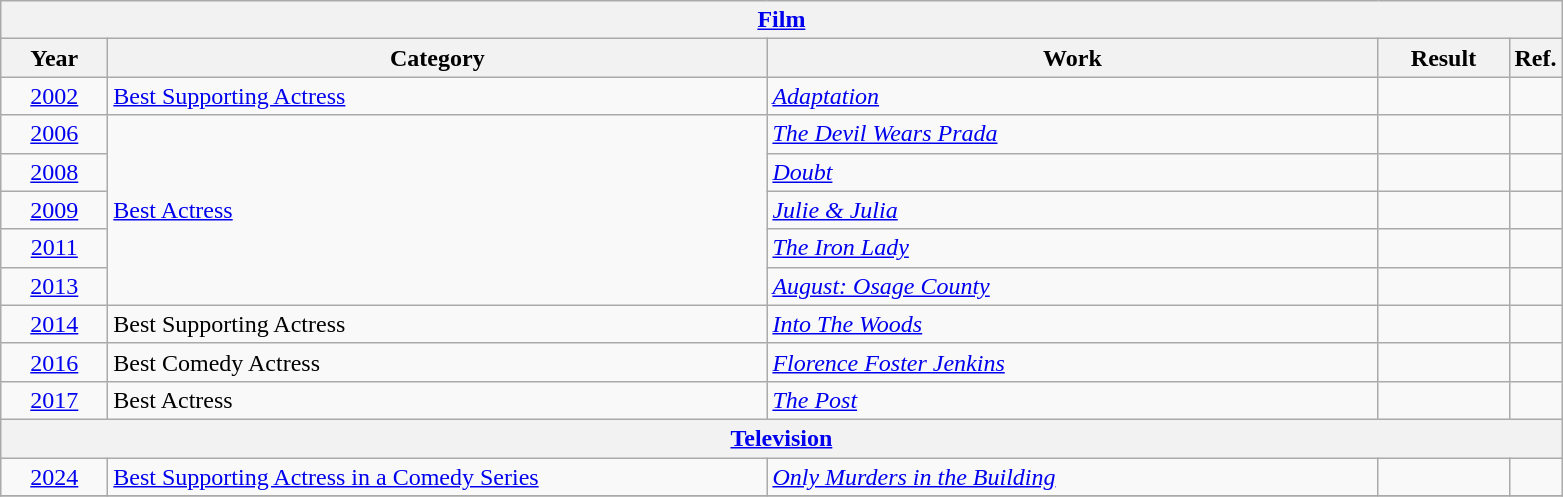<table class="wikitable sortable">
<tr>
<th colspan=5><a href='#'>Film</a></th>
</tr>
<tr>
<th scope="col" style="width:4em;">Year</th>
<th scope="col" style="width:27em;">Category</th>
<th scope="col" style="width:25em;">Work</th>
<th scope="col" style="width:5em;">Result</th>
<th class=unsortable>Ref.</th>
</tr>
<tr>
<td style="text-align:center;"><a href='#'>2002</a></td>
<td><a href='#'>Best Supporting Actress</a></td>
<td><em><a href='#'>Adaptation</a></em></td>
<td></td>
<td style="text-align:center;"></td>
</tr>
<tr>
<td style="text-align:center;"><a href='#'>2006</a></td>
<td rowspan="5"><a href='#'>Best Actress</a></td>
<td><em><a href='#'>The Devil Wears Prada</a></em></td>
<td></td>
<td style="text-align:center;"></td>
</tr>
<tr>
<td style="text-align:center;"><a href='#'>2008</a></td>
<td><em><a href='#'>Doubt</a></em></td>
<td></td>
<td style="text-align:center;"></td>
</tr>
<tr>
<td style="text-align:center;"><a href='#'>2009</a></td>
<td><em><a href='#'>Julie & Julia</a></em></td>
<td></td>
<td style="text-align:center;"></td>
</tr>
<tr>
<td style="text-align:center;"><a href='#'>2011</a></td>
<td><em><a href='#'>The Iron Lady</a></em></td>
<td></td>
<td style="text-align:center;"></td>
</tr>
<tr>
<td style="text-align:center;"><a href='#'>2013</a></td>
<td><em><a href='#'>August: Osage County</a></em></td>
<td></td>
<td style="text-align:center;"></td>
</tr>
<tr>
<td style="text-align:center;"><a href='#'>2014</a></td>
<td>Best Supporting Actress</td>
<td><em><a href='#'>Into The Woods</a></em></td>
<td></td>
<td style="text-align:center;"></td>
</tr>
<tr>
<td style="text-align:center;"><a href='#'>2016</a></td>
<td>Best Comedy Actress</td>
<td><em><a href='#'>Florence Foster Jenkins</a></em></td>
<td></td>
<td style="text-align:center;"></td>
</tr>
<tr>
<td style="text-align:center;"><a href='#'>2017</a></td>
<td>Best Actress</td>
<td><em><a href='#'>The Post</a></em></td>
<td></td>
<td style="text-align:center;"></td>
</tr>
<tr>
<th colspan=5><a href='#'>Television</a></th>
</tr>
<tr>
<td style="text-align:center;"><a href='#'>2024</a></td>
<td><a href='#'>Best Supporting Actress in a Comedy Series</a></td>
<td><em><a href='#'>Only Murders in the Building</a></em></td>
<td></td>
<td></td>
</tr>
<tr>
</tr>
</table>
